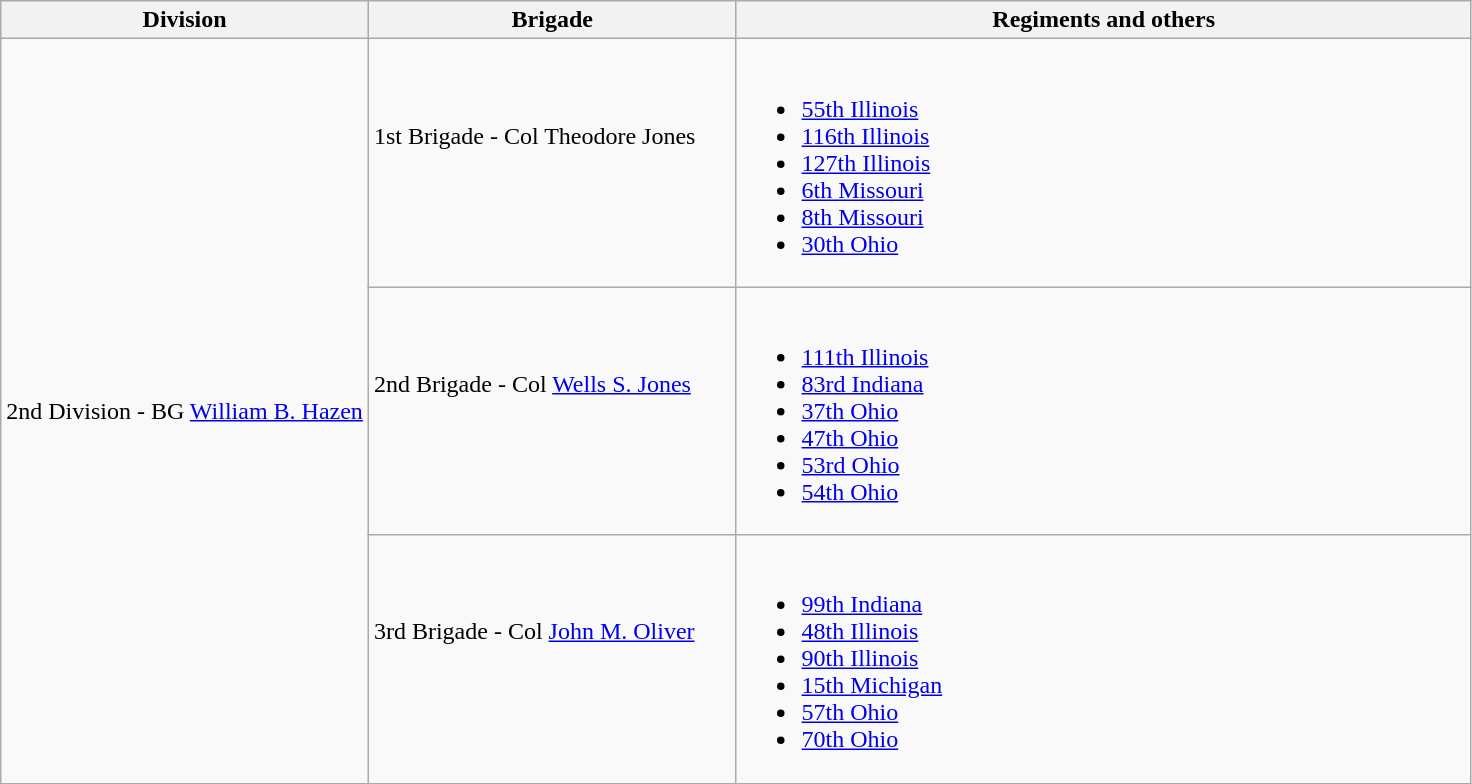<table class="wikitable">
<tr>
<th style="width:25%;">Division</th>
<th style="width:25%;">Brigade</th>
<th>Regiments and others</th>
</tr>
<tr>
<td rowspan=3><br>2nd Division - BG <a href='#'>William B. Hazen</a><br>    </td>
<td>1st Brigade - Col Theodore Jones<br><br>  </td>
<td><br><ul><li><a href='#'>55th Illinois</a></li><li><a href='#'>116th Illinois</a></li><li><a href='#'>127th Illinois</a></li><li><a href='#'>6th Missouri</a></li><li><a href='#'>8th Missouri</a></li><li><a href='#'>30th Ohio</a></li></ul></td>
</tr>
<tr>
<td>2nd Brigade - Col <a href='#'>Wells S. Jones</a><br><br>  </td>
<td><br><ul><li><a href='#'>111th Illinois</a></li><li><a href='#'>83rd Indiana</a></li><li><a href='#'>37th Ohio</a></li><li><a href='#'>47th Ohio</a></li><li><a href='#'>53rd Ohio</a></li><li><a href='#'>54th Ohio</a></li></ul></td>
</tr>
<tr>
<td>3rd Brigade - Col <a href='#'>John M. Oliver</a><br><br>  </td>
<td><br><ul><li><a href='#'>99th Indiana</a></li><li><a href='#'>48th Illinois</a></li><li><a href='#'>90th Illinois</a></li><li><a href='#'>15th Michigan</a></li><li><a href='#'>57th Ohio</a></li><li><a href='#'>70th Ohio</a></li></ul></td>
</tr>
</table>
